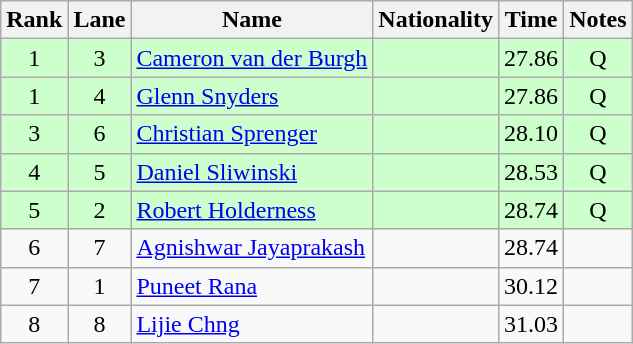<table class="wikitable sortable" style="text-align:center">
<tr>
<th>Rank</th>
<th>Lane</th>
<th>Name</th>
<th>Nationality</th>
<th>Time</th>
<th>Notes</th>
</tr>
<tr bgcolor=ccffcc>
<td>1</td>
<td>3</td>
<td align=left><a href='#'>Cameron van der Burgh</a></td>
<td align=left></td>
<td>27.86</td>
<td>Q</td>
</tr>
<tr bgcolor=ccffcc>
<td>1</td>
<td>4</td>
<td align=left><a href='#'>Glenn Snyders</a></td>
<td align=left></td>
<td>27.86</td>
<td>Q</td>
</tr>
<tr bgcolor=ccffcc>
<td>3</td>
<td>6</td>
<td align=left><a href='#'>Christian Sprenger</a></td>
<td align=left></td>
<td>28.10</td>
<td>Q</td>
</tr>
<tr bgcolor=ccffcc>
<td>4</td>
<td>5</td>
<td align=left><a href='#'>Daniel Sliwinski</a></td>
<td align=left></td>
<td>28.53</td>
<td>Q</td>
</tr>
<tr bgcolor=ccffcc>
<td>5</td>
<td>2</td>
<td align=left><a href='#'>Robert Holderness</a></td>
<td align=left></td>
<td>28.74</td>
<td>Q</td>
</tr>
<tr>
<td>6</td>
<td>7</td>
<td align=left><a href='#'>Agnishwar Jayaprakash</a></td>
<td align=left></td>
<td>28.74</td>
<td></td>
</tr>
<tr>
<td>7</td>
<td>1</td>
<td align=left><a href='#'>Puneet Rana</a></td>
<td align=left></td>
<td>30.12</td>
<td></td>
</tr>
<tr>
<td>8</td>
<td>8</td>
<td align=left><a href='#'>Lijie Chng</a></td>
<td align=left></td>
<td>31.03</td>
<td></td>
</tr>
</table>
